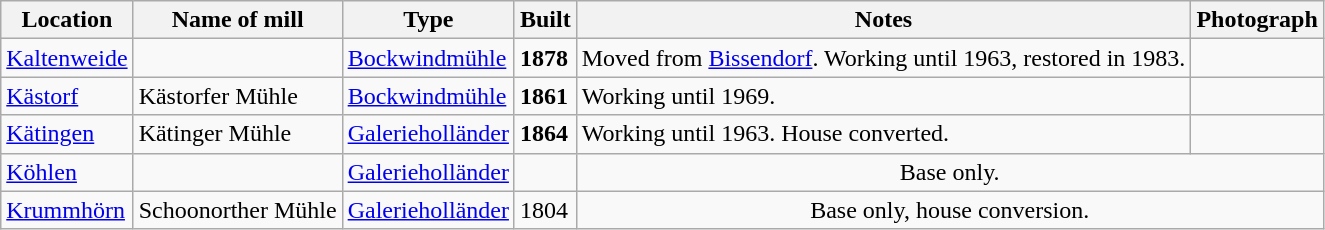<table class="wikitable sortable">
<tr>
<th>Location</th>
<th>Name of mill</th>
<th>Type</th>
<th>Built</th>
<th class="unsortable">Notes</th>
<th class="unsortable">Photograph</th>
</tr>
<tr>
<td><a href='#'>Kaltenweide</a></td>
<td></td>
<td><a href='#'>Bockwindmühle</a></td>
<td><strong>1878</strong></td>
<td>Moved from <a href='#'>Bissendorf</a>. Working until 1963, restored in 1983.</td>
<td></td>
</tr>
<tr>
<td><a href='#'>Kästorf</a></td>
<td>Kästorfer Mühle</td>
<td><a href='#'>Bockwindmühle</a></td>
<td><strong>1861</strong></td>
<td>Working until 1969.</td>
<td></td>
</tr>
<tr>
<td><a href='#'>Kätingen</a></td>
<td>Kätinger Mühle</td>
<td><a href='#'>Galerieholländer</a></td>
<td><strong>1864</strong></td>
<td>Working until 1963. House converted.</td>
<td></td>
</tr>
<tr>
<td><a href='#'>Köhlen</a></td>
<td></td>
<td><a href='#'>Galerieholländer</a></td>
<td></td>
<td colspan="2" style="text-align:center;">Base only.</td>
</tr>
<tr>
<td><a href='#'>Krummhörn</a></td>
<td>Schoonorther Mühle</td>
<td><a href='#'>Galerieholländer</a></td>
<td>1804</td>
<td colspan="2" style="text-align:center;">Base only, house conversion.</td>
</tr>
</table>
